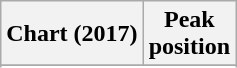<table class="wikitable sortable plainrowheaders" style="text-align:center">
<tr>
<th scope="col">Chart (2017)</th>
<th scope="col">Peak<br>position</th>
</tr>
<tr>
</tr>
<tr>
</tr>
<tr>
</tr>
<tr>
</tr>
<tr>
</tr>
</table>
